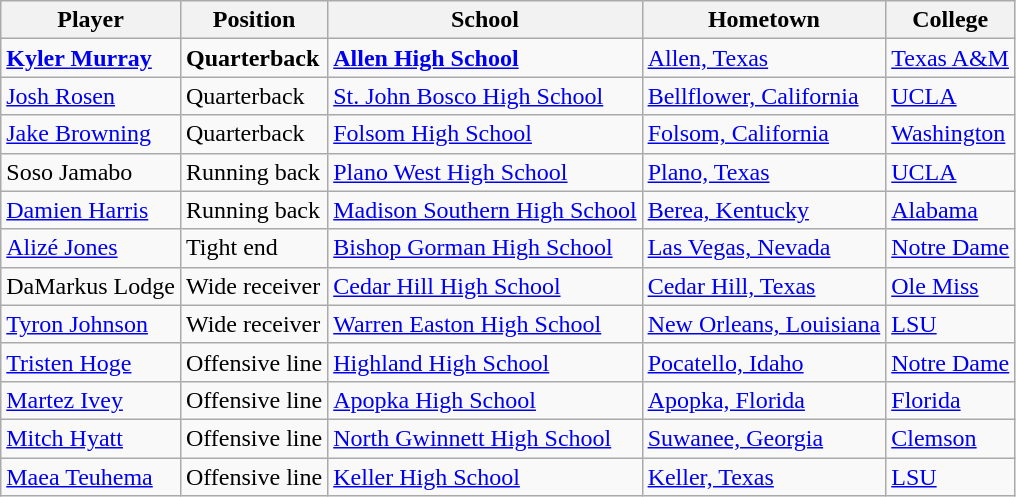<table class="wikitable">
<tr>
<th>Player</th>
<th>Position</th>
<th>School</th>
<th>Hometown</th>
<th>College</th>
</tr>
<tr>
<td><strong><a href='#'>Kyler Murray</a></strong></td>
<td><strong>Quarterback</strong></td>
<td><strong><a href='#'>Allen High School</a></strong></td>
<td><a href='#'>Allen, Texas</a></td>
<td><a href='#'>Texas A&M</a></td>
</tr>
<tr>
<td><a href='#'>Josh Rosen</a></td>
<td>Quarterback</td>
<td><a href='#'>St. John Bosco High School</a></td>
<td><a href='#'>Bellflower, California</a></td>
<td><a href='#'>UCLA</a></td>
</tr>
<tr>
<td><a href='#'>Jake Browning</a></td>
<td>Quarterback</td>
<td><a href='#'>Folsom High School</a></td>
<td><a href='#'>Folsom, California</a></td>
<td><a href='#'>Washington</a></td>
</tr>
<tr>
<td>Soso Jamabo</td>
<td>Running back</td>
<td><a href='#'>Plano West High School</a></td>
<td><a href='#'>Plano, Texas</a></td>
<td><a href='#'>UCLA</a></td>
</tr>
<tr>
<td><a href='#'>Damien Harris</a></td>
<td>Running back</td>
<td><a href='#'>Madison Southern High School</a></td>
<td><a href='#'>Berea, Kentucky</a></td>
<td><a href='#'>Alabama</a></td>
</tr>
<tr>
<td><a href='#'>Alizé Jones</a></td>
<td>Tight end</td>
<td><a href='#'>Bishop Gorman High School</a></td>
<td><a href='#'>Las Vegas, Nevada</a></td>
<td><a href='#'>Notre Dame</a></td>
</tr>
<tr>
<td>DaMarkus Lodge</td>
<td>Wide receiver</td>
<td><a href='#'>Cedar Hill High School</a></td>
<td><a href='#'>Cedar Hill, Texas</a></td>
<td><a href='#'>Ole Miss</a></td>
</tr>
<tr>
<td><a href='#'>Tyron Johnson</a></td>
<td>Wide receiver</td>
<td><a href='#'>Warren Easton High School</a></td>
<td><a href='#'>New Orleans, Louisiana</a></td>
<td><a href='#'>LSU</a></td>
</tr>
<tr>
<td><a href='#'>Tristen Hoge</a></td>
<td>Offensive line</td>
<td><a href='#'>Highland High School</a></td>
<td><a href='#'>Pocatello, Idaho</a></td>
<td><a href='#'>Notre Dame</a></td>
</tr>
<tr>
<td><a href='#'>Martez Ivey</a></td>
<td>Offensive line</td>
<td><a href='#'>Apopka High School</a></td>
<td><a href='#'>Apopka, Florida</a></td>
<td><a href='#'>Florida</a></td>
</tr>
<tr>
<td><a href='#'>Mitch Hyatt</a></td>
<td>Offensive line</td>
<td><a href='#'>North Gwinnett High School</a></td>
<td><a href='#'>Suwanee, Georgia</a></td>
<td><a href='#'>Clemson</a></td>
</tr>
<tr>
<td><a href='#'>Maea Teuhema</a></td>
<td>Offensive line</td>
<td><a href='#'>Keller High School</a></td>
<td><a href='#'>Keller, Texas</a></td>
<td><a href='#'>LSU</a></td>
</tr>
</table>
